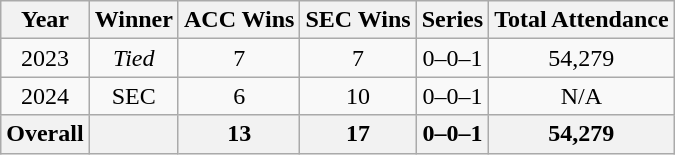<table class=wikitable style="text-align:center;">
<tr>
<th>Year</th>
<th>Winner</th>
<th>ACC Wins</th>
<th>SEC Wins</th>
<th>Series</th>
<th>Total Attendance</th>
</tr>
<tr>
<td>2023</td>
<td><em>Tied</em></td>
<td>7</td>
<td>7</td>
<td>0–0–1</td>
<td>54,279</td>
</tr>
<tr>
<td>2024</td>
<td>SEC</td>
<td>6</td>
<td>10</td>
<td>0–0–1</td>
<td>N/A</td>
</tr>
<tr style="background:#efefef;">
<th>Overall</th>
<th></th>
<th>13</th>
<th>17</th>
<th>0–0–1</th>
<th>54,279</th>
</tr>
</table>
